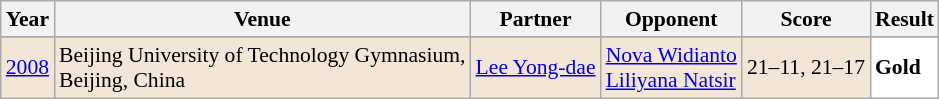<table class="sortable wikitable" style="font-size: 90%;">
<tr>
<th>Year</th>
<th>Venue</th>
<th>Partner</th>
<th>Opponent</th>
<th>Score</th>
<th>Result</th>
</tr>
<tr>
</tr>
<tr style="background:#F3E6D7">
<td align="center"><a href='#'>2008</a></td>
<td align="left">Beijing University of Technology Gymnasium,<br>Beijing, China</td>
<td align="left"> <a href='#'>Lee Yong-dae</a></td>
<td align="left"> <a href='#'>Nova Widianto</a><br> <a href='#'>Liliyana Natsir</a></td>
<td align="left">21–11, 21–17</td>
<td style="text-align:left; background:white"> <strong>Gold</strong></td>
</tr>
</table>
